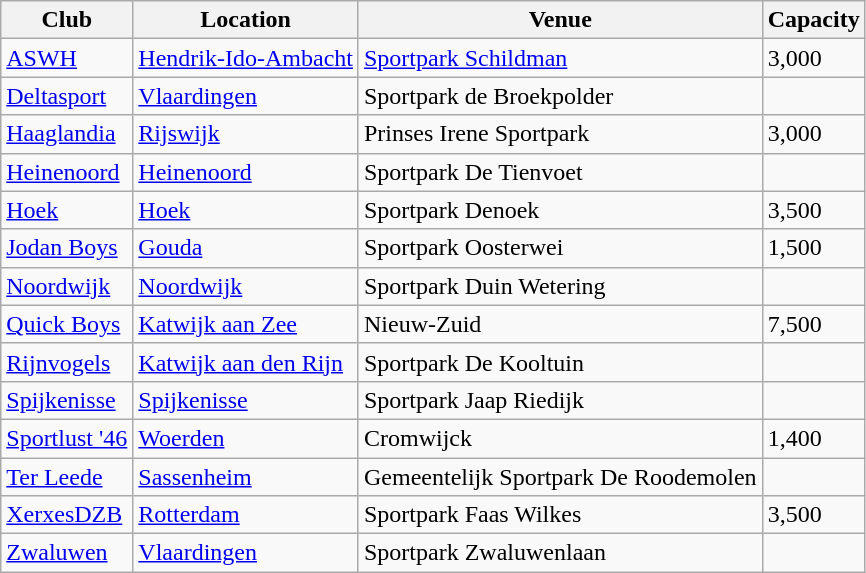<table class="wikitable sortable">
<tr>
<th>Club</th>
<th>Location</th>
<th>Venue</th>
<th>Capacity</th>
</tr>
<tr>
<td><a href='#'>ASWH</a></td>
<td><a href='#'>Hendrik-Ido-Ambacht</a></td>
<td><a href='#'>Sportpark Schildman</a></td>
<td>3,000</td>
</tr>
<tr>
<td><a href='#'>Deltasport</a></td>
<td><a href='#'>Vlaardingen</a></td>
<td>Sportpark de Broekpolder</td>
<td></td>
</tr>
<tr>
<td><a href='#'>Haaglandia</a></td>
<td><a href='#'>Rijswijk</a></td>
<td>Prinses Irene Sportpark</td>
<td>3,000</td>
</tr>
<tr>
<td><a href='#'>Heinenoord</a></td>
<td><a href='#'>Heinenoord</a></td>
<td>Sportpark De Tienvoet</td>
<td></td>
</tr>
<tr>
<td><a href='#'>Hoek</a></td>
<td><a href='#'>Hoek</a></td>
<td>Sportpark Denoek</td>
<td>3,500</td>
</tr>
<tr>
<td><a href='#'>Jodan Boys</a></td>
<td><a href='#'>Gouda</a></td>
<td>Sportpark Oosterwei</td>
<td>1,500</td>
</tr>
<tr>
<td><a href='#'>Noordwijk</a></td>
<td><a href='#'>Noordwijk</a></td>
<td>Sportpark Duin Wetering</td>
<td></td>
</tr>
<tr>
<td><a href='#'>Quick Boys</a></td>
<td><a href='#'>Katwijk aan Zee</a></td>
<td>Nieuw-Zuid</td>
<td>7,500</td>
</tr>
<tr>
<td><a href='#'>Rijnvogels</a></td>
<td><a href='#'>Katwijk aan den Rijn</a></td>
<td>Sportpark De Kooltuin</td>
<td></td>
</tr>
<tr>
<td><a href='#'>Spijkenisse</a></td>
<td><a href='#'>Spijkenisse</a></td>
<td>Sportpark Jaap Riedijk</td>
<td></td>
</tr>
<tr>
<td><a href='#'>Sportlust '46</a></td>
<td><a href='#'>Woerden</a></td>
<td>Cromwijck</td>
<td>1,400</td>
</tr>
<tr>
<td><a href='#'>Ter Leede</a></td>
<td><a href='#'>Sassenheim</a></td>
<td>Gemeentelijk Sportpark De Roodemolen</td>
<td></td>
</tr>
<tr>
<td><a href='#'>XerxesDZB</a></td>
<td><a href='#'>Rotterdam</a></td>
<td>Sportpark Faas Wilkes</td>
<td>3,500</td>
</tr>
<tr>
<td><a href='#'>Zwaluwen</a></td>
<td><a href='#'>Vlaardingen</a></td>
<td>Sportpark Zwaluwenlaan</td>
<td></td>
</tr>
</table>
